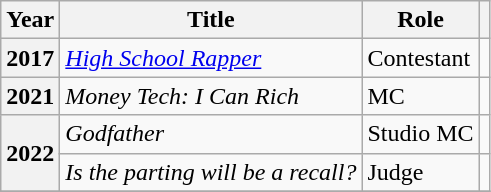<table class="wikitable  plainrowheaders">
<tr>
<th scope="col">Year</th>
<th scope="col">Title</th>
<th scope="col">Role</th>
<th scope="col" class="unsortable"></th>
</tr>
<tr>
<th scope="row">2017</th>
<td><em><a href='#'>High School Rapper</a></em></td>
<td>Contestant</td>
<td></td>
</tr>
<tr>
<th scope="row">2021</th>
<td><em>Money Tech: I Can Rich</em></td>
<td>MC</td>
<td></td>
</tr>
<tr>
<th scope="row" rowspan=2>2022</th>
<td><em>Godfather</em></td>
<td>Studio MC</td>
<td></td>
</tr>
<tr>
<td><em>Is the parting will be a recall?</em></td>
<td>Judge</td>
<td></td>
</tr>
<tr>
</tr>
</table>
